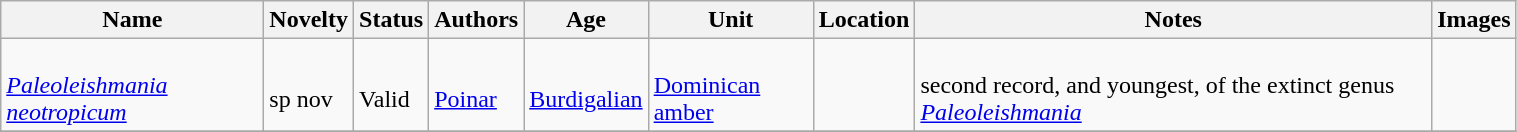<table class="wikitable sortable" align="center" width="80%">
<tr>
<th>Name</th>
<th>Novelty</th>
<th>Status</th>
<th>Authors</th>
<th>Age</th>
<th>Unit</th>
<th>Location</th>
<th>Notes</th>
<th>Images</th>
</tr>
<tr>
<td><br><em><a href='#'>Paleoleishmania neotropicum</a></em></td>
<td><br>sp nov</td>
<td><br>Valid</td>
<td><br><a href='#'>Poinar</a></td>
<td><br><a href='#'>Burdigalian</a></td>
<td><br><a href='#'>Dominican amber</a></td>
<td><br></td>
<td><br>second record, and youngest, of the extinct genus <em><a href='#'>Paleoleishmania</a></em></td>
<td><br></td>
</tr>
<tr>
</tr>
</table>
